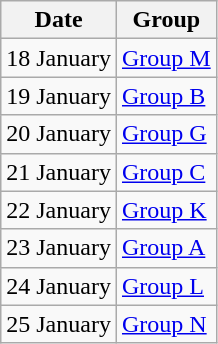<table class="wikitable">
<tr>
<th>Date</th>
<th>Group</th>
</tr>
<tr>
<td style="text-align:right;">18 January</td>
<td style="text-align:left;"><a href='#'>Group M</a></td>
</tr>
<tr>
<td style="text-align:right;">19 January</td>
<td style="text-align:left;"><a href='#'>Group B</a></td>
</tr>
<tr>
<td style="text-align:right;">20 January</td>
<td style="text-align:left;"><a href='#'>Group G</a></td>
</tr>
<tr>
<td style="text-align:right;">21 January</td>
<td style="text-align:left;"><a href='#'>Group C</a></td>
</tr>
<tr>
<td style="text-align:right;">22 January</td>
<td style="text-align:left;"><a href='#'>Group K</a></td>
</tr>
<tr>
<td style="text-align:right;">23 January</td>
<td style="text-align:left;"><a href='#'>Group A</a></td>
</tr>
<tr>
<td style="text-align:right;">24 January</td>
<td style="text-align:left;"><a href='#'>Group L</a></td>
</tr>
<tr>
<td style="text-align:right;">25 January</td>
<td style="text-align:left;"><a href='#'>Group N</a></td>
</tr>
</table>
